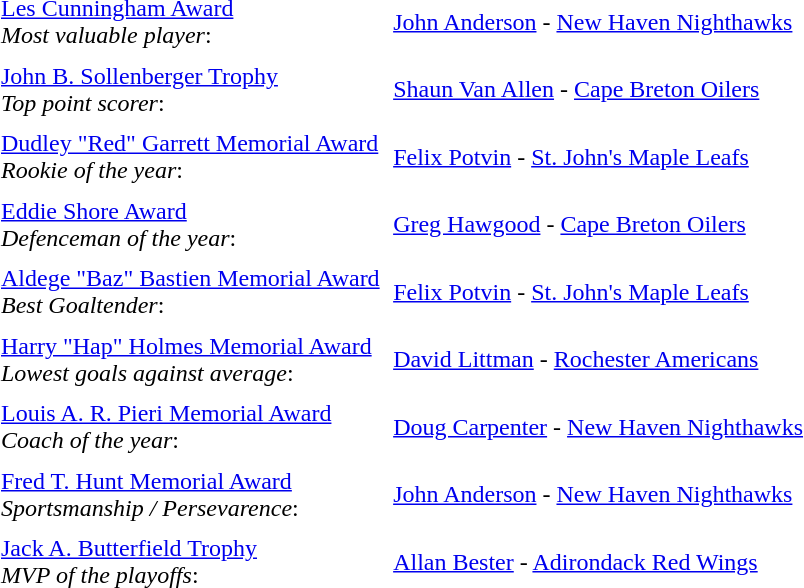<table cellpadding="3" cellspacing="3">
<tr>
<td><a href='#'>Les Cunningham Award</a><br><em>Most valuable player</em>:</td>
<td><a href='#'>John Anderson</a> - <a href='#'>New Haven Nighthawks</a></td>
</tr>
<tr>
<td><a href='#'>John B. Sollenberger Trophy</a><br><em>Top point scorer</em>:</td>
<td><a href='#'>Shaun Van Allen</a> - <a href='#'>Cape Breton Oilers</a></td>
</tr>
<tr>
<td><a href='#'>Dudley "Red" Garrett Memorial Award</a><br><em>Rookie of the year</em>:</td>
<td><a href='#'>Felix Potvin</a> - <a href='#'>St. John's Maple Leafs</a></td>
</tr>
<tr>
<td><a href='#'>Eddie Shore Award</a><br><em>Defenceman of the year</em>:</td>
<td><a href='#'>Greg Hawgood</a> - <a href='#'>Cape Breton Oilers</a></td>
</tr>
<tr>
<td><a href='#'>Aldege "Baz" Bastien Memorial Award</a><br><em>Best Goaltender</em>:</td>
<td><a href='#'>Felix Potvin</a> - <a href='#'>St. John's Maple Leafs</a></td>
</tr>
<tr>
<td><a href='#'>Harry "Hap" Holmes Memorial Award</a><br><em>Lowest goals against average</em>:</td>
<td><a href='#'>David Littman</a> - <a href='#'>Rochester Americans</a></td>
</tr>
<tr>
<td><a href='#'>Louis A. R. Pieri Memorial Award</a><br><em>Coach of the year</em>:</td>
<td><a href='#'>Doug Carpenter</a> - <a href='#'>New Haven Nighthawks</a></td>
</tr>
<tr>
<td><a href='#'>Fred T. Hunt Memorial Award</a><br><em>Sportsmanship / Persevarence</em>:</td>
<td><a href='#'>John Anderson</a> - <a href='#'>New Haven Nighthawks</a></td>
</tr>
<tr>
<td><a href='#'>Jack A. Butterfield Trophy</a><br><em>MVP of the playoffs</em>:</td>
<td><a href='#'>Allan Bester</a> - <a href='#'>Adirondack Red Wings</a></td>
</tr>
</table>
